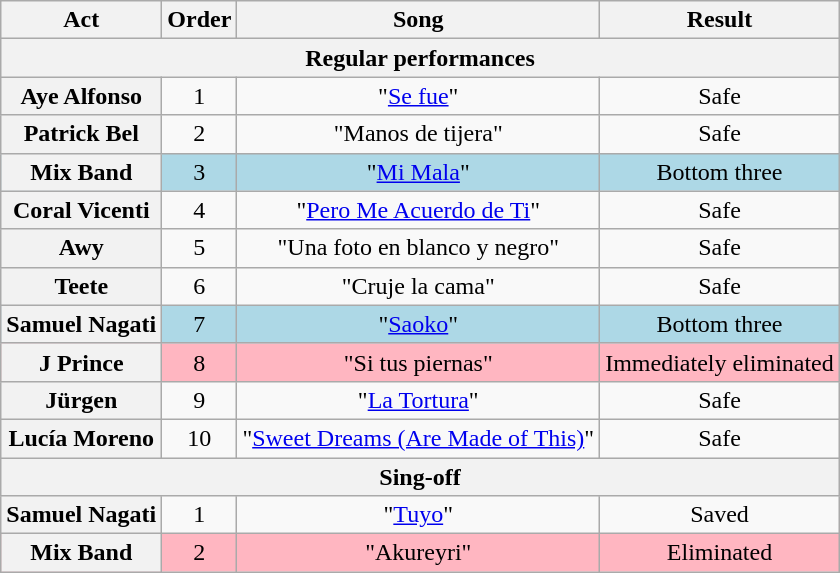<table class="wikitable" style="text-align:center">
<tr>
<th>Act</th>
<th>Order</th>
<th>Song</th>
<th>Result</th>
</tr>
<tr>
<th colspan=4>Regular performances</th>
</tr>
<tr>
<th>Aye Alfonso</th>
<td>1</td>
<td>"<a href='#'>Se fue</a>"</td>
<td>Safe</td>
</tr>
<tr>
<th>Patrick Bel</th>
<td>2</td>
<td>"Manos de tijera"</td>
<td>Safe</td>
</tr>
<tr style="background:lightblue">
<th>Mix Band</th>
<td>3</td>
<td>"<a href='#'>Mi Mala</a>"</td>
<td>Bottom three</td>
</tr>
<tr>
<th>Coral Vicenti</th>
<td>4</td>
<td>"<a href='#'>Pero Me Acuerdo de Ti</a>"</td>
<td>Safe</td>
</tr>
<tr>
<th>Awy</th>
<td>5</td>
<td>"Una foto en blanco y negro"</td>
<td>Safe</td>
</tr>
<tr>
<th>Teete</th>
<td>6</td>
<td>"Cruje la cama"</td>
<td>Safe</td>
</tr>
<tr style="background:lightblue">
<th>Samuel Nagati</th>
<td>7</td>
<td>"<a href='#'>Saoko</a>"</td>
<td>Bottom three</td>
</tr>
<tr style="background:lightpink">
<th>J Prince</th>
<td>8</td>
<td>"Si tus piernas"</td>
<td>Immediately eliminated</td>
</tr>
<tr>
<th>Jürgen</th>
<td>9</td>
<td>"<a href='#'>La Tortura</a>"</td>
<td>Safe</td>
</tr>
<tr>
<th>Lucía Moreno</th>
<td>10</td>
<td>"<a href='#'>Sweet Dreams (Are Made of This)</a>"</td>
<td>Safe</td>
</tr>
<tr>
<th colspan=4>Sing-off</th>
</tr>
<tr>
<th>Samuel Nagati</th>
<td>1</td>
<td>"<a href='#'>Tuyo</a>"</td>
<td>Saved</td>
</tr>
<tr style="background:lightpink">
<th>Mix Band</th>
<td>2</td>
<td>"Akureyri"</td>
<td>Eliminated</td>
</tr>
</table>
